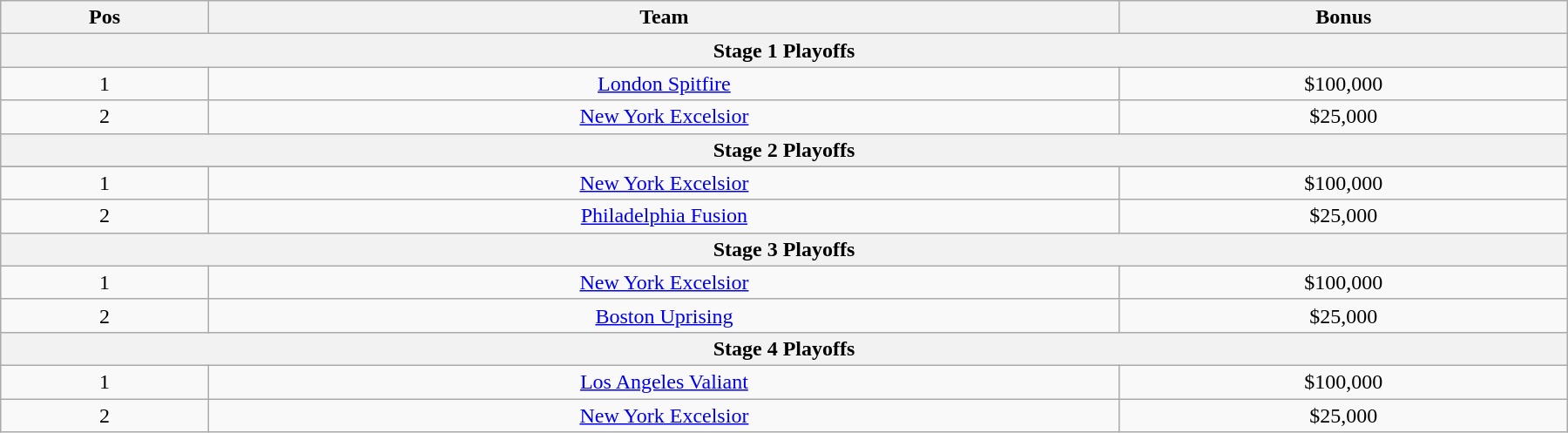<table class="wikitable" style="text-align: center; margin-left: auto; margin-right: auto; border: none; width:95%;">
<tr>
<th>Pos</th>
<th>Team</th>
<th>Bonus</th>
</tr>
<tr>
<th colspan="3">Stage 1 Playoffs</th>
</tr>
<tr>
<td>1</td>
<td><a href='#'>London Spitfire</a></td>
<td>$100,000</td>
</tr>
<tr>
<td>2</td>
<td><a href='#'>New York Excelsior</a></td>
<td>$25,000</td>
</tr>
<tr>
<th colspan="3">Stage 2 Playoffs</th>
</tr>
<tr>
</tr>
<tr>
<td>1</td>
<td><a href='#'>New York Excelsior</a></td>
<td>$100,000</td>
</tr>
<tr>
<td>2</td>
<td><a href='#'>Philadelphia Fusion</a></td>
<td>$25,000</td>
</tr>
<tr>
<th colspan="3">Stage 3 Playoffs</th>
</tr>
<tr>
<td>1</td>
<td><a href='#'>New York Excelsior</a></td>
<td>$100,000</td>
</tr>
<tr>
<td>2</td>
<td><a href='#'>Boston Uprising</a></td>
<td>$25,000</td>
</tr>
<tr>
<th colspan="3">Stage 4 Playoffs</th>
</tr>
<tr>
<td>1</td>
<td><a href='#'>Los Angeles Valiant</a></td>
<td>$100,000</td>
</tr>
<tr>
<td>2</td>
<td><a href='#'>New York Excelsior</a></td>
<td>$25,000</td>
</tr>
</table>
